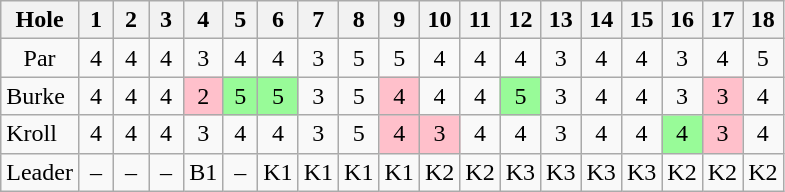<table class="wikitable" style="text-align:center">
<tr>
<th>Hole</th>
<th> 1 </th>
<th> 2 </th>
<th> 3 </th>
<th> 4 </th>
<th> 5 </th>
<th> 6 </th>
<th> 7 </th>
<th> 8 </th>
<th> 9 </th>
<th>10</th>
<th>11</th>
<th>12</th>
<th>13</th>
<th>14</th>
<th>15</th>
<th>16</th>
<th>17</th>
<th>18</th>
</tr>
<tr>
<td>Par</td>
<td>4</td>
<td>4</td>
<td>4</td>
<td>3</td>
<td>4</td>
<td>4</td>
<td>3</td>
<td>5</td>
<td>5</td>
<td>4</td>
<td>4</td>
<td>4</td>
<td>3</td>
<td>4</td>
<td>4</td>
<td>3</td>
<td>4</td>
<td>5</td>
</tr>
<tr>
<td align=left> Burke</td>
<td>4</td>
<td>4</td>
<td>4</td>
<td style="background: Pink;">2</td>
<td style="background: PaleGreen;">5</td>
<td style="background: PaleGreen;">5</td>
<td>3</td>
<td>5</td>
<td style="background: Pink;">4</td>
<td>4</td>
<td>4</td>
<td style="background: PaleGreen;">5</td>
<td>3</td>
<td>4</td>
<td>4</td>
<td>3</td>
<td style="background: Pink;">3</td>
<td>4</td>
</tr>
<tr>
<td align=left> Kroll</td>
<td>4</td>
<td>4</td>
<td>4</td>
<td>3</td>
<td>4</td>
<td>4</td>
<td>3</td>
<td>5</td>
<td style="background: Pink;">4</td>
<td style="background: Pink;">3</td>
<td>4</td>
<td>4</td>
<td>3</td>
<td>4</td>
<td>4</td>
<td style="background: PaleGreen;">4</td>
<td style="background: Pink;">3</td>
<td>4</td>
</tr>
<tr>
<td align=left>Leader</td>
<td>–</td>
<td>–</td>
<td>–</td>
<td>B1</td>
<td>–</td>
<td>K1</td>
<td>K1</td>
<td>K1</td>
<td>K1</td>
<td>K2</td>
<td>K2</td>
<td>K3</td>
<td>K3</td>
<td>K3</td>
<td>K3</td>
<td>K2</td>
<td>K2</td>
<td>K2</td>
</tr>
</table>
